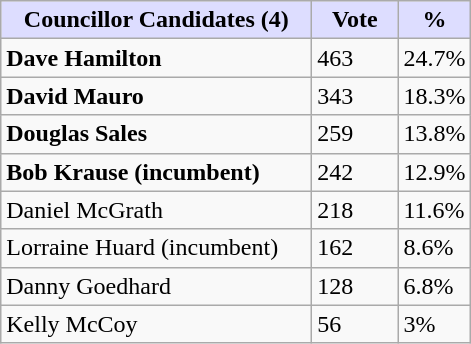<table class="wikitable">
<tr>
<th style="background:#ddf; width:200px;">Councillor Candidates (4) </th>
<th style="background:#ddf; width:50px;">Vote</th>
<th style="background:#ddf; width:30px;">%</th>
</tr>
<tr>
<td><strong>Dave Hamilton</strong></td>
<td>463</td>
<td>24.7%</td>
</tr>
<tr>
<td><strong>David Mauro</strong></td>
<td>343</td>
<td>18.3%</td>
</tr>
<tr>
<td><strong>Douglas Sales</strong></td>
<td>259</td>
<td>13.8%</td>
</tr>
<tr>
<td><strong>Bob Krause (incumbent)</strong></td>
<td>242</td>
<td>12.9%</td>
</tr>
<tr>
<td>Daniel McGrath</td>
<td>218</td>
<td>11.6%</td>
</tr>
<tr>
<td>Lorraine Huard (incumbent)</td>
<td>162</td>
<td>8.6%</td>
</tr>
<tr>
<td>Danny Goedhard</td>
<td>128</td>
<td>6.8%</td>
</tr>
<tr>
<td>Kelly McCoy</td>
<td>56</td>
<td>3%</td>
</tr>
</table>
